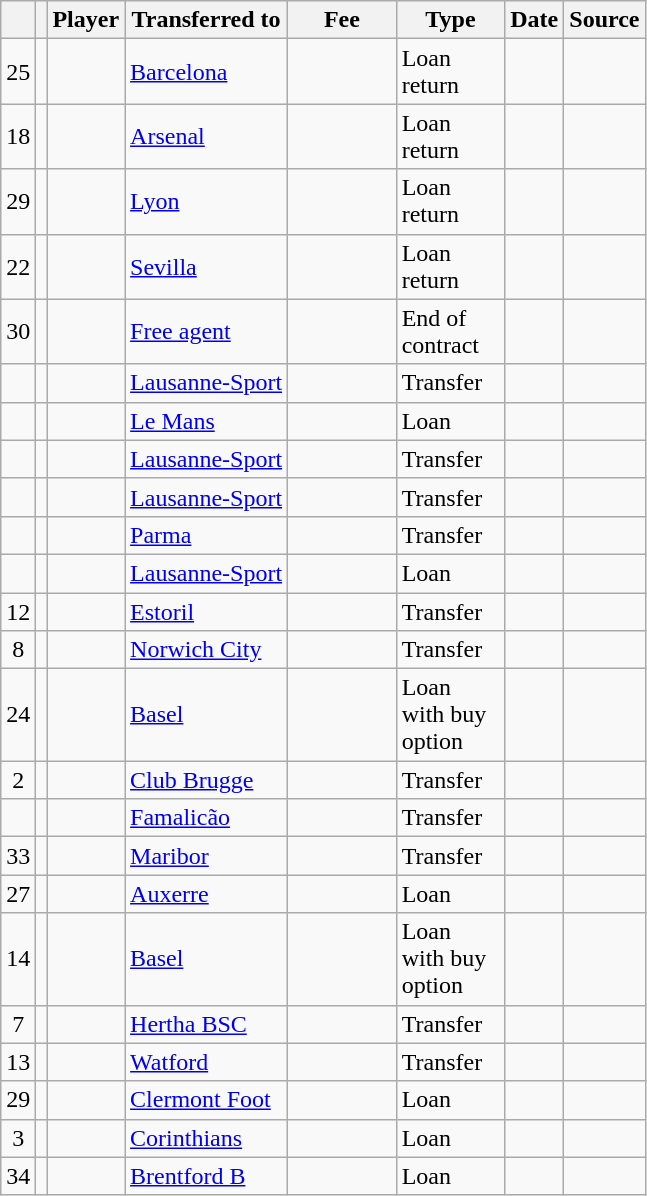<table class="wikitable plainrowheaders sortable">
<tr>
<th></th>
<th></th>
<th scope=col><strong>Player</strong></th>
<th><strong>Transferred to</strong></th>
<th !scope=col; style="width: 65px;"><strong>Fee</strong></th>
<th !scope=col; style="width: 65px;"><strong>Type</strong></th>
<th scope=col><strong>Date</strong></th>
<th scope=col><strong>Source</strong></th>
</tr>
<tr>
<td align=center>25</td>
<td align=center></td>
<td></td>
<td> <a href='#'>Barcelona</a></td>
<td></td>
<td>Loan return</td>
<td></td>
<td></td>
</tr>
<tr>
<td align=center>18</td>
<td align=center></td>
<td></td>
<td> <a href='#'>Arsenal</a></td>
<td></td>
<td>Loan return</td>
<td></td>
<td></td>
</tr>
<tr>
<td align=center>29</td>
<td align=center></td>
<td></td>
<td> <a href='#'>Lyon</a></td>
<td></td>
<td>Loan return</td>
<td></td>
<td></td>
</tr>
<tr>
<td align=center>22</td>
<td align=center></td>
<td></td>
<td> <a href='#'>Sevilla</a></td>
<td></td>
<td>Loan return</td>
<td></td>
<td></td>
</tr>
<tr>
<td align=center>30</td>
<td align=center></td>
<td></td>
<td><a href='#'>Free agent</a></td>
<td></td>
<td>End of contract</td>
<td></td>
<td></td>
</tr>
<tr>
<td align=center></td>
<td align=center></td>
<td></td>
<td> <a href='#'>Lausanne-Sport</a></td>
<td></td>
<td>Transfer</td>
<td></td>
<td></td>
</tr>
<tr>
<td align=center></td>
<td align=center></td>
<td></td>
<td> <a href='#'>Le Mans</a></td>
<td></td>
<td>Loan</td>
<td></td>
<td></td>
</tr>
<tr>
<td align=center></td>
<td align=center></td>
<td></td>
<td> <a href='#'>Lausanne-Sport</a></td>
<td></td>
<td>Transfer</td>
<td></td>
<td></td>
</tr>
<tr>
<td align=center></td>
<td align=center></td>
<td></td>
<td> <a href='#'>Lausanne-Sport</a></td>
<td></td>
<td>Transfer</td>
<td></td>
<td></td>
</tr>
<tr>
<td align=center></td>
<td align=center></td>
<td></td>
<td> <a href='#'>Parma</a></td>
<td></td>
<td>Transfer</td>
<td></td>
<td></td>
</tr>
<tr>
<td align=center></td>
<td align=center></td>
<td></td>
<td> <a href='#'>Lausanne-Sport</a></td>
<td></td>
<td>Loan</td>
<td></td>
<td></td>
</tr>
<tr>
<td align=center>12</td>
<td align=center></td>
<td></td>
<td> <a href='#'>Estoril</a></td>
<td></td>
<td>Transfer</td>
<td></td>
<td></td>
</tr>
<tr>
<td align=center>8</td>
<td align=center></td>
<td></td>
<td> <a href='#'>Norwich City</a></td>
<td></td>
<td>Transfer</td>
<td></td>
<td></td>
</tr>
<tr>
<td align=center>24</td>
<td align=center></td>
<td></td>
<td> <a href='#'>Basel</a></td>
<td></td>
<td>Loan with buy option</td>
<td></td>
<td></td>
</tr>
<tr>
<td align=center>2</td>
<td align=center></td>
<td></td>
<td> <a href='#'>Club Brugge</a></td>
<td></td>
<td>Transfer</td>
<td></td>
<td></td>
</tr>
<tr>
<td align=center></td>
<td align=center></td>
<td></td>
<td> <a href='#'>Famalicão</a></td>
<td></td>
<td>Transfer</td>
<td></td>
<td></td>
</tr>
<tr>
<td align=center>33</td>
<td align=center></td>
<td></td>
<td> <a href='#'>Maribor</a></td>
<td></td>
<td>Transfer</td>
<td></td>
<td></td>
</tr>
<tr>
<td align=center>27</td>
<td align=center></td>
<td></td>
<td> <a href='#'>Auxerre</a></td>
<td></td>
<td>Loan</td>
<td></td>
<td></td>
</tr>
<tr>
<td align=center>14</td>
<td align=center></td>
<td></td>
<td> <a href='#'>Basel</a></td>
<td></td>
<td>Loan with buy option</td>
<td></td>
<td></td>
</tr>
<tr>
<td align=center>7</td>
<td align=center></td>
<td></td>
<td> <a href='#'>Hertha BSC</a></td>
<td></td>
<td>Transfer</td>
<td></td>
<td></td>
</tr>
<tr>
<td align=center>13</td>
<td align=center></td>
<td></td>
<td> <a href='#'>Watford</a></td>
<td></td>
<td>Transfer</td>
<td></td>
<td></td>
</tr>
<tr>
<td align=center>29</td>
<td align=center></td>
<td></td>
<td> <a href='#'>Clermont Foot</a></td>
<td></td>
<td>Loan</td>
<td></td>
<td></td>
</tr>
<tr>
<td align=center>3</td>
<td align=center></td>
<td></td>
<td> <a href='#'>Corinthians</a></td>
<td></td>
<td>Loan</td>
<td></td>
<td></td>
</tr>
<tr>
<td align=center>34</td>
<td align=center></td>
<td></td>
<td> <a href='#'>Brentford B</a></td>
<td></td>
<td>Loan</td>
<td></td>
<td></td>
</tr>
</table>
